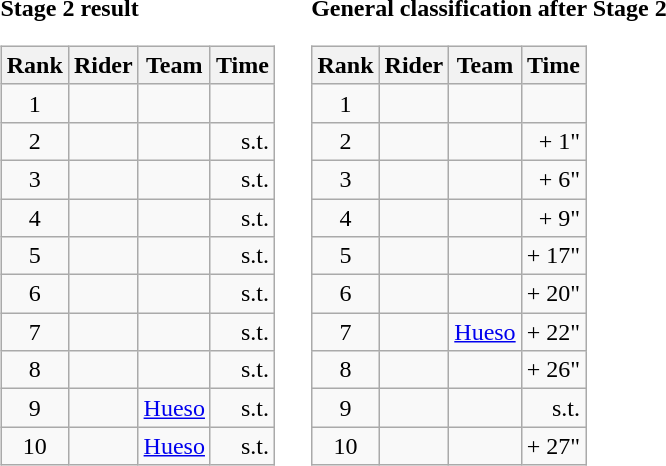<table>
<tr>
<td><strong>Stage 2 result</strong><br><table class="wikitable">
<tr>
<th scope="col">Rank</th>
<th scope="col">Rider</th>
<th scope="col">Team</th>
<th scope="col">Time</th>
</tr>
<tr>
<td style="text-align:center;">1</td>
<td></td>
<td></td>
<td style="text-align:right;"></td>
</tr>
<tr>
<td style="text-align:center;">2</td>
<td></td>
<td></td>
<td style="text-align:right;">s.t.</td>
</tr>
<tr>
<td style="text-align:center;">3</td>
<td></td>
<td></td>
<td style="text-align:right;">s.t.</td>
</tr>
<tr>
<td style="text-align:center;">4</td>
<td></td>
<td></td>
<td style="text-align:right;">s.t.</td>
</tr>
<tr>
<td style="text-align:center;">5</td>
<td></td>
<td></td>
<td style="text-align:right;">s.t.</td>
</tr>
<tr>
<td style="text-align:center;">6</td>
<td></td>
<td></td>
<td style="text-align:right;">s.t.</td>
</tr>
<tr>
<td style="text-align:center;">7</td>
<td></td>
<td></td>
<td style="text-align:right;">s.t.</td>
</tr>
<tr>
<td style="text-align:center;">8</td>
<td></td>
<td></td>
<td style="text-align:right;">s.t.</td>
</tr>
<tr>
<td style="text-align:center;">9</td>
<td></td>
<td><a href='#'>Hueso</a></td>
<td style="text-align:right;">s.t.</td>
</tr>
<tr>
<td style="text-align:center;">10</td>
<td></td>
<td><a href='#'>Hueso</a></td>
<td style="text-align:right;">s.t.</td>
</tr>
</table>
</td>
<td></td>
<td><strong>General classification after Stage 2</strong><br><table class="wikitable">
<tr>
<th scope="col">Rank</th>
<th scope="col">Rider</th>
<th scope="col">Team</th>
<th scope="col">Time</th>
</tr>
<tr>
<td style="text-align:center;">1</td>
<td></td>
<td></td>
<td style="text-align:right;"></td>
</tr>
<tr>
<td style="text-align:center;">2</td>
<td></td>
<td></td>
<td style="text-align:right;">+ 1"</td>
</tr>
<tr>
<td style="text-align:center;">3</td>
<td></td>
<td></td>
<td style="text-align:right;">+ 6"</td>
</tr>
<tr>
<td style="text-align:center;">4</td>
<td></td>
<td></td>
<td style="text-align:right;">+ 9"</td>
</tr>
<tr>
<td style="text-align:center;">5</td>
<td></td>
<td></td>
<td style="text-align:right;">+ 17"</td>
</tr>
<tr>
<td style="text-align:center;">6</td>
<td></td>
<td></td>
<td style="text-align:right;">+ 20"</td>
</tr>
<tr>
<td style="text-align:center;">7</td>
<td></td>
<td><a href='#'>Hueso</a></td>
<td style="text-align:right;">+ 22"</td>
</tr>
<tr>
<td style="text-align:center;">8</td>
<td></td>
<td></td>
<td style="text-align:right;">+ 26"</td>
</tr>
<tr>
<td style="text-align:center;">9</td>
<td></td>
<td></td>
<td style="text-align:right;">s.t.</td>
</tr>
<tr>
<td style="text-align:center;">10</td>
<td></td>
<td></td>
<td style="text-align:right;">+ 27"</td>
</tr>
</table>
</td>
</tr>
</table>
